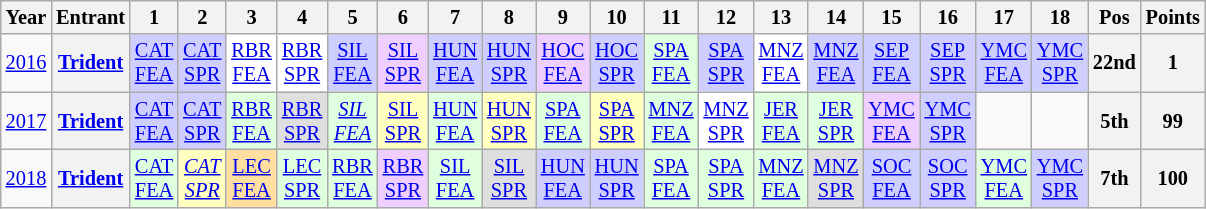<table class="wikitable" style="text-align:center; font-size:85%">
<tr>
<th>Year</th>
<th>Entrant</th>
<th>1</th>
<th>2</th>
<th>3</th>
<th>4</th>
<th>5</th>
<th>6</th>
<th>7</th>
<th>8</th>
<th>9</th>
<th>10</th>
<th>11</th>
<th>12</th>
<th>13</th>
<th>14</th>
<th>15</th>
<th>16</th>
<th>17</th>
<th>18</th>
<th>Pos</th>
<th>Points</th>
</tr>
<tr>
<td><a href='#'>2016</a></td>
<th><a href='#'>Trident</a></th>
<td style="background:#CFCFFF;"><a href='#'>CAT<br>FEA</a><br></td>
<td style="background:#CFCFFF;"><a href='#'>CAT<br>SPR</a><br></td>
<td style="background:#FFFFFF;"><a href='#'>RBR<br>FEA</a><br></td>
<td style="background:#FFFFFF;"><a href='#'>RBR<br>SPR</a><br></td>
<td style="background:#CFCFFF;"><a href='#'>SIL<br>FEA</a><br></td>
<td style="background:#EFCFFF;"><a href='#'>SIL<br>SPR</a><br></td>
<td style="background:#CFCFFF;"><a href='#'>HUN<br>FEA</a><br></td>
<td style="background:#CFCFFF;"><a href='#'>HUN<br>SPR</a><br></td>
<td style="background:#EFCFFF;"><a href='#'>HOC<br>FEA</a><br></td>
<td style="background:#CFCFFF;"><a href='#'>HOC<br>SPR</a><br></td>
<td style="background:#DFFFDF;"><a href='#'>SPA<br>FEA</a><br></td>
<td style="background:#CFCFFF;"><a href='#'>SPA<br>SPR</a><br></td>
<td style="background:#FFFFFF;"><a href='#'>MNZ<br>FEA</a><br></td>
<td style="background:#CFCFFF;"><a href='#'>MNZ<br>FEA</a><br></td>
<td style="background:#CFCFFF;"><a href='#'>SEP<br>FEA</a><br></td>
<td style="background:#CFCFFF;"><a href='#'>SEP<br>SPR</a><br></td>
<td style="background:#CFCFFF;"><a href='#'>YMC<br>FEA</a><br></td>
<td style="background:#CFCFFF;"><a href='#'>YMC<br>SPR</a><br></td>
<th>22nd</th>
<th>1</th>
</tr>
<tr>
<td><a href='#'>2017</a></td>
<th><a href='#'>Trident</a></th>
<td style="background:#CFCFFF;"><a href='#'>CAT<br>FEA</a><br></td>
<td style="background:#CFCFFF;"><a href='#'>CAT<br>SPR</a><br></td>
<td style="background:#DFFFDF;"><a href='#'>RBR<br>FEA</a><br></td>
<td style="background:#DFDFDF;"><a href='#'>RBR<br>SPR</a><br></td>
<td style="background:#DFFFDF;"><em><a href='#'>SIL<br>FEA</a></em><br></td>
<td style="background:#FFFFBF;"><a href='#'>SIL<br>SPR</a><br></td>
<td style="background:#DFFFDF;"><a href='#'>HUN<br>FEA</a><br></td>
<td style="background:#FFFFBF;"><a href='#'>HUN<br>SPR</a><br></td>
<td style="background:#DFFFDF;"><a href='#'>SPA<br>FEA</a><br></td>
<td style="background:#FFFFBF;"><a href='#'>SPA<br>SPR</a><br></td>
<td style="background:#DFFFDF;"><a href='#'>MNZ<br>FEA</a><br></td>
<td style="background:#FFFFFF;"><a href='#'>MNZ<br>SPR</a><br></td>
<td style="background:#DFFFDF;"><a href='#'>JER<br>FEA</a><br></td>
<td style="background:#DFFFDF;"><a href='#'>JER<br>SPR</a><br></td>
<td style="background:#EFCFFF;"><a href='#'>YMC<br>FEA</a><br></td>
<td style="background:#CFCFFF;"><a href='#'>YMC<br>SPR</a><br></td>
<td></td>
<td></td>
<th>5th</th>
<th>99</th>
</tr>
<tr>
<td><a href='#'>2018</a></td>
<th><a href='#'>Trident</a></th>
<td style="background:#DFFFDF;"><a href='#'>CAT<br>FEA</a><br></td>
<td style="background:#FFFFBF;"><em><a href='#'>CAT<br>SPR</a></em><br></td>
<td style="background:#FFDF9F;"><a href='#'>LEC<br>FEA</a><br></td>
<td style="background:#DFFFDF;"><a href='#'>LEC<br>SPR</a><br></td>
<td style="background:#DFFFDF;"><a href='#'>RBR<br>FEA</a><br></td>
<td style="background:#EFCFFF;"><a href='#'>RBR<br>SPR</a><br></td>
<td style="background:#DFFFDF;"><a href='#'>SIL<br>FEA</a><br></td>
<td style="background:#DFDFDF;"><a href='#'>SIL<br>SPR</a><br></td>
<td style="background:#CFCFFF;"><a href='#'>HUN<br>FEA</a><br></td>
<td style="background:#CFCFFF;"><a href='#'>HUN<br>SPR</a><br></td>
<td style="background:#DFFFDF;"><a href='#'>SPA<br>FEA</a><br></td>
<td style="background:#DFFFDF;"><a href='#'>SPA<br>SPR</a><br></td>
<td style="background:#DFFFDF;"><a href='#'>MNZ<br>FEA</a><br></td>
<td style="background:#DFDFDF;"><a href='#'>MNZ<br>SPR</a><br></td>
<td style="background:#CFCFFF;"><a href='#'>SOC<br>FEA</a><br></td>
<td style="background:#CFCFFF;"><a href='#'>SOC<br>SPR</a><br></td>
<td style="background:#DFFFDF;"><a href='#'>YMC<br>FEA</a><br></td>
<td style="background:#CFCFFF;"><a href='#'>YMC<br>SPR</a><br></td>
<th>7th</th>
<th>100</th>
</tr>
</table>
